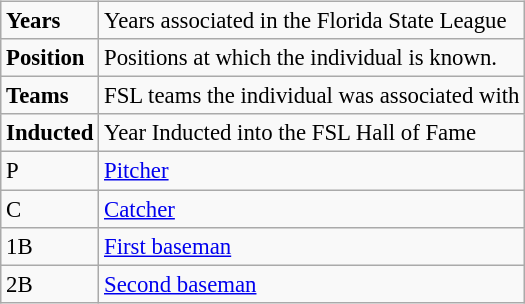<table class="wikitable" style="float:left; font-size:95%">
<tr style="white-space:nowrap;">
<td><strong>Years</strong></td>
<td>Years associated in the Florida State League</td>
</tr>
<tr>
<td><strong>Position</strong></td>
<td>Positions at which the individual is known.</td>
</tr>
<tr>
<td><strong>Teams</strong></td>
<td>FSL teams the individual was associated with</td>
</tr>
<tr>
<td><strong>Inducted</strong></td>
<td>Year Inducted into the FSL Hall of Fame</td>
</tr>
<tr>
<td>P</td>
<td><a href='#'>Pitcher</a></td>
</tr>
<tr>
<td>C</td>
<td><a href='#'>Catcher</a></td>
</tr>
<tr>
<td>1B</td>
<td><a href='#'>First baseman</a></td>
</tr>
<tr>
<td>2B</td>
<td><a href='#'>Second baseman</a></td>
</tr>
</table>
